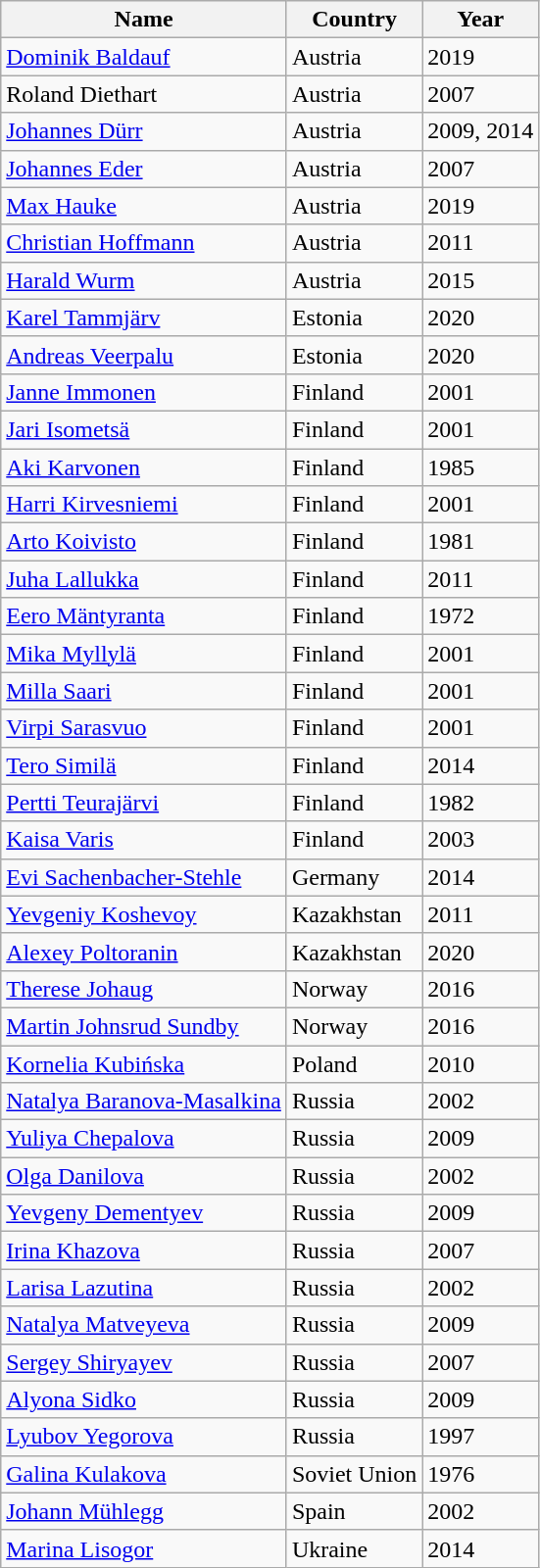<table class="wikitable sortable">
<tr>
<th>Name</th>
<th>Country</th>
<th>Year</th>
</tr>
<tr>
<td><a href='#'>Dominik Baldauf</a></td>
<td>Austria</td>
<td>2019</td>
</tr>
<tr>
<td>Roland Diethart</td>
<td>Austria</td>
<td>2007</td>
</tr>
<tr>
<td><a href='#'>Johannes Dürr</a></td>
<td>Austria</td>
<td>2009, 2014</td>
</tr>
<tr>
<td><a href='#'>Johannes Eder</a></td>
<td>Austria</td>
<td>2007</td>
</tr>
<tr>
<td><a href='#'>Max Hauke</a></td>
<td>Austria</td>
<td>2019</td>
</tr>
<tr>
<td><a href='#'>Christian Hoffmann</a></td>
<td>Austria</td>
<td>2011</td>
</tr>
<tr>
<td><a href='#'>Harald Wurm</a></td>
<td>Austria</td>
<td>2015</td>
</tr>
<tr>
<td><a href='#'>Karel Tammjärv</a></td>
<td>Estonia</td>
<td>2020</td>
</tr>
<tr>
<td><a href='#'>Andreas Veerpalu</a></td>
<td>Estonia</td>
<td>2020</td>
</tr>
<tr>
<td><a href='#'>Janne Immonen</a></td>
<td>Finland</td>
<td>2001</td>
</tr>
<tr>
<td><a href='#'>Jari Isometsä</a></td>
<td>Finland</td>
<td>2001</td>
</tr>
<tr>
<td><a href='#'>Aki Karvonen</a></td>
<td>Finland</td>
<td>1985</td>
</tr>
<tr>
<td><a href='#'>Harri Kirvesniemi</a></td>
<td>Finland</td>
<td>2001</td>
</tr>
<tr>
<td><a href='#'>Arto Koivisto</a></td>
<td>Finland</td>
<td>1981</td>
</tr>
<tr>
<td><a href='#'>Juha Lallukka</a></td>
<td>Finland</td>
<td>2011</td>
</tr>
<tr>
<td><a href='#'>Eero Mäntyranta</a></td>
<td>Finland</td>
<td>1972</td>
</tr>
<tr>
<td><a href='#'>Mika Myllylä</a></td>
<td>Finland</td>
<td>2001</td>
</tr>
<tr>
<td><a href='#'>Milla Saari</a></td>
<td>Finland</td>
<td>2001</td>
</tr>
<tr>
<td><a href='#'>Virpi Sarasvuo</a></td>
<td>Finland</td>
<td>2001</td>
</tr>
<tr>
<td><a href='#'>Tero Similä</a></td>
<td>Finland</td>
<td>2014</td>
</tr>
<tr>
<td><a href='#'>Pertti Teurajärvi</a></td>
<td>Finland</td>
<td>1982</td>
</tr>
<tr>
<td><a href='#'>Kaisa Varis</a></td>
<td>Finland</td>
<td>2003</td>
</tr>
<tr>
<td><a href='#'>Evi Sachenbacher-Stehle</a></td>
<td>Germany</td>
<td>2014</td>
</tr>
<tr>
<td><a href='#'>Yevgeniy Koshevoy</a></td>
<td>Kazakhstan</td>
<td>2011</td>
</tr>
<tr>
<td><a href='#'>Alexey Poltoranin</a></td>
<td>Kazakhstan</td>
<td>2020</td>
</tr>
<tr>
<td><a href='#'>Therese Johaug</a></td>
<td>Norway</td>
<td>2016</td>
</tr>
<tr>
<td><a href='#'>Martin Johnsrud Sundby</a></td>
<td>Norway</td>
<td>2016</td>
</tr>
<tr>
<td><a href='#'>Kornelia Kubińska</a></td>
<td>Poland</td>
<td>2010</td>
</tr>
<tr>
<td><a href='#'>Natalya Baranova-Masalkina</a></td>
<td>Russia</td>
<td>2002</td>
</tr>
<tr>
<td><a href='#'>Yuliya Chepalova</a></td>
<td>Russia</td>
<td>2009</td>
</tr>
<tr>
<td><a href='#'>Olga Danilova</a></td>
<td>Russia</td>
<td>2002</td>
</tr>
<tr>
<td><a href='#'>Yevgeny Dementyev</a></td>
<td>Russia</td>
<td>2009</td>
</tr>
<tr>
<td><a href='#'>Irina Khazova</a></td>
<td>Russia</td>
<td>2007</td>
</tr>
<tr>
<td><a href='#'>Larisa Lazutina</a></td>
<td>Russia</td>
<td>2002</td>
</tr>
<tr>
<td><a href='#'>Natalya Matveyeva</a></td>
<td>Russia</td>
<td>2009</td>
</tr>
<tr>
<td><a href='#'>Sergey Shiryayev</a></td>
<td>Russia</td>
<td>2007</td>
</tr>
<tr>
<td><a href='#'>Alyona Sidko</a></td>
<td>Russia</td>
<td>2009</td>
</tr>
<tr>
<td><a href='#'>Lyubov Yegorova</a></td>
<td>Russia</td>
<td>1997</td>
</tr>
<tr>
<td><a href='#'>Galina Kulakova</a></td>
<td>Soviet Union</td>
<td>1976</td>
</tr>
<tr>
<td><a href='#'>Johann Mühlegg</a></td>
<td>Spain</td>
<td>2002</td>
</tr>
<tr>
<td><a href='#'>Marina Lisogor</a></td>
<td>Ukraine</td>
<td>2014</td>
</tr>
</table>
